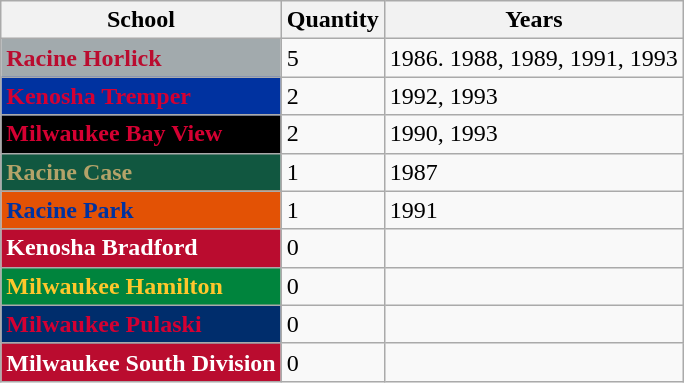<table class="wikitable">
<tr>
<th>School</th>
<th>Quantity</th>
<th>Years</th>
</tr>
<tr>
<td style="background: #a2aaad; color: #ba0c2f"><strong>Racine Horlick</strong></td>
<td>5</td>
<td>1986. 1988, 1989, 1991, 1993</td>
</tr>
<tr>
<td style="background: #0032a0; color: #d50032"><strong>Kenosha Tremper</strong></td>
<td>2</td>
<td>1992, 1993</td>
</tr>
<tr>
<td style="background: black; color: #d50032"><strong>Milwaukee Bay View</strong></td>
<td>2</td>
<td>1990, 1993</td>
</tr>
<tr>
<td style="background: #115740; color: #b3a369"><strong>Racine Case</strong></td>
<td>1</td>
<td>1987</td>
</tr>
<tr>
<td style="background: #e35205; color: #0032a0"><strong>Racine Park</strong></td>
<td>1</td>
<td>1991</td>
</tr>
<tr>
<td style="background: #ba0c2f; color: white"><strong>Kenosha Bradford</strong></td>
<td>0</td>
<td></td>
</tr>
<tr>
<td style="background: #00843d; color: #ffc72c"><strong>Milwaukee Hamilton</strong></td>
<td>0</td>
<td></td>
</tr>
<tr>
<td style="background: #002d6c; color: #d50032"><strong>Milwaukee Pulaski</strong></td>
<td>0</td>
<td></td>
</tr>
<tr>
<td style="background: #ba0c2f; color: white"><strong>Milwaukee South Division</strong></td>
<td>0</td>
<td></td>
</tr>
</table>
